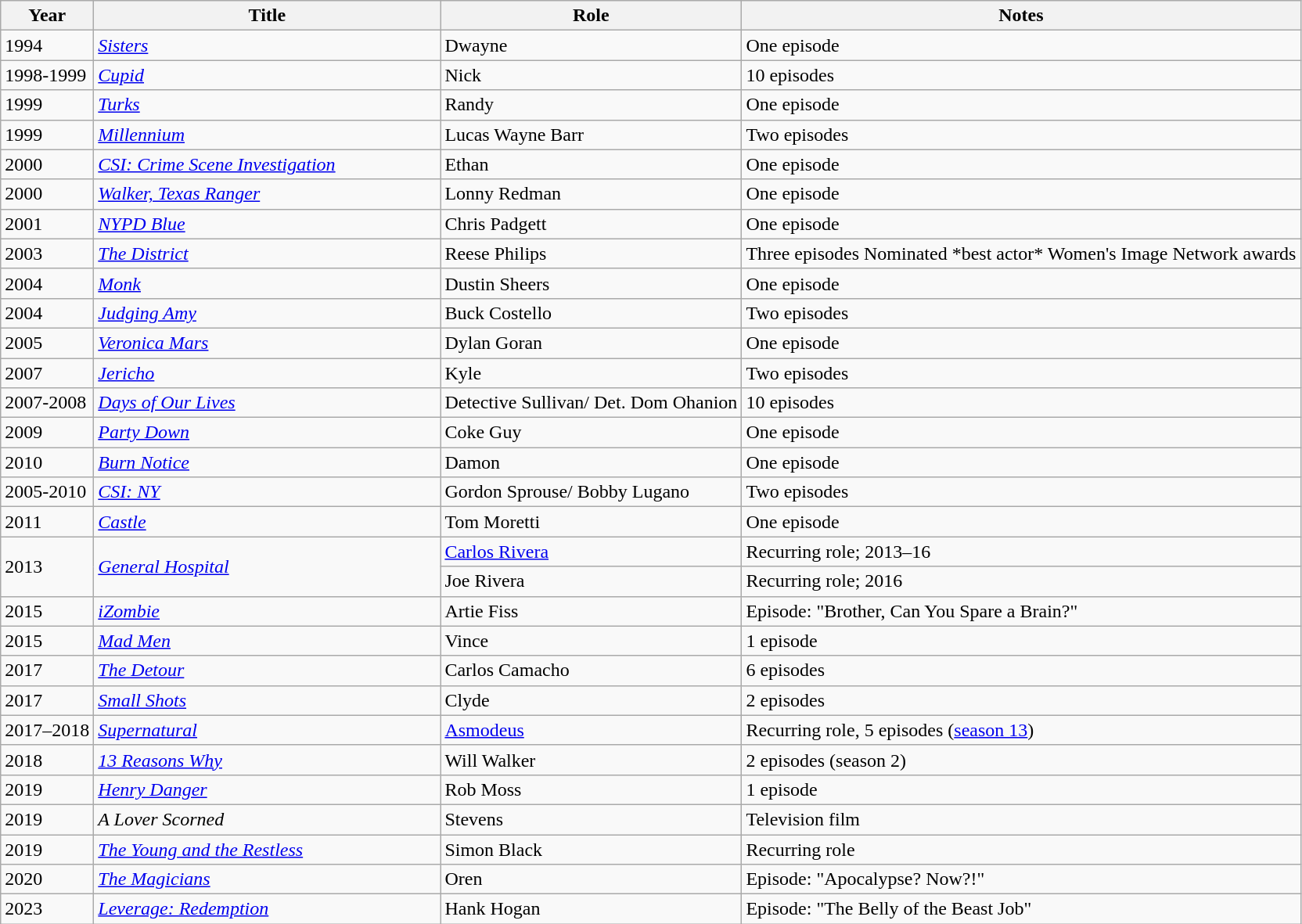<table class="wikitable sortable">
<tr>
<th>Year</th>
<th style="width:18em;">Title</th>
<th>Role</th>
<th class="unsortable">Notes</th>
</tr>
<tr>
<td>1994</td>
<td><em><a href='#'>Sisters</a></em></td>
<td>Dwayne</td>
<td>One episode</td>
</tr>
<tr>
<td>1998-1999</td>
<td><em><a href='#'>Cupid</a></em></td>
<td>Nick</td>
<td>10 episodes</td>
</tr>
<tr>
<td>1999</td>
<td><em><a href='#'>Turks</a></em></td>
<td>Randy</td>
<td>One episode</td>
</tr>
<tr>
<td>1999</td>
<td><em><a href='#'>Millennium</a></em></td>
<td>Lucas Wayne Barr</td>
<td>Two episodes</td>
</tr>
<tr>
<td>2000</td>
<td><em><a href='#'>CSI: Crime Scene Investigation</a></em></td>
<td>Ethan</td>
<td>One episode</td>
</tr>
<tr>
<td>2000</td>
<td><em><a href='#'>Walker, Texas Ranger</a></em></td>
<td>Lonny Redman</td>
<td>One episode</td>
</tr>
<tr>
<td>2001</td>
<td><em><a href='#'>NYPD Blue</a></em></td>
<td>Chris Padgett</td>
<td>One episode</td>
</tr>
<tr>
<td>2003</td>
<td><em><a href='#'>The District</a></em></td>
<td>Reese Philips</td>
<td>Three episodes Nominated *best actor* Women's Image Network awards</td>
</tr>
<tr>
<td>2004</td>
<td><em><a href='#'>Monk</a></em></td>
<td>Dustin Sheers</td>
<td>One episode</td>
</tr>
<tr>
<td>2004</td>
<td><em><a href='#'>Judging Amy</a></em></td>
<td>Buck Costello</td>
<td>Two episodes</td>
</tr>
<tr>
<td>2005</td>
<td><em><a href='#'>Veronica Mars</a></em></td>
<td>Dylan Goran</td>
<td>One episode</td>
</tr>
<tr>
<td>2007</td>
<td><em><a href='#'>Jericho</a></em></td>
<td>Kyle</td>
<td>Two episodes</td>
</tr>
<tr>
<td>2007-2008</td>
<td><em><a href='#'>Days of Our Lives</a></em></td>
<td>Detective Sullivan/ Det. Dom Ohanion</td>
<td>10 episodes</td>
</tr>
<tr>
<td>2009</td>
<td><em><a href='#'>Party Down</a></em></td>
<td>Coke Guy</td>
<td>One episode</td>
</tr>
<tr>
<td>2010</td>
<td><em> <a href='#'>Burn Notice</a></em></td>
<td>Damon</td>
<td>One episode</td>
</tr>
<tr>
<td>2005-2010</td>
<td><em><a href='#'>CSI: NY</a></em></td>
<td>Gordon Sprouse/ Bobby Lugano</td>
<td>Two episodes</td>
</tr>
<tr>
<td>2011</td>
<td><em><a href='#'>Castle</a></em></td>
<td>Tom Moretti</td>
<td>One episode</td>
</tr>
<tr>
<td rowspan="2">2013</td>
<td rowspan="2"><em><a href='#'>General Hospital</a></em></td>
<td><a href='#'>Carlos Rivera</a></td>
<td>Recurring role; 2013–16</td>
</tr>
<tr>
<td>Joe Rivera</td>
<td>Recurring role; 2016</td>
</tr>
<tr>
<td>2015</td>
<td><em><a href='#'>iZombie</a></em></td>
<td>Artie Fiss</td>
<td>Episode: "Brother, Can You Spare a Brain?"</td>
</tr>
<tr>
<td>2015</td>
<td><em><a href='#'>Mad Men</a></em></td>
<td>Vince</td>
<td>1 episode</td>
</tr>
<tr>
<td>2017</td>
<td><a href='#'><em>The Detour</em></a></td>
<td>Carlos Camacho</td>
<td>6 episodes</td>
</tr>
<tr>
<td>2017</td>
<td><em><a href='#'>Small Shots</a></em></td>
<td>Clyde</td>
<td>2 episodes</td>
</tr>
<tr>
<td>2017–2018</td>
<td><em><a href='#'>Supernatural</a></em></td>
<td><a href='#'>Asmodeus</a></td>
<td>Recurring role, 5 episodes (<a href='#'>season 13</a>)</td>
</tr>
<tr>
<td>2018</td>
<td><em><a href='#'>13 Reasons Why</a></em></td>
<td>Will Walker</td>
<td>2 episodes (season 2)</td>
</tr>
<tr>
<td>2019</td>
<td><em><a href='#'>Henry Danger</a></em></td>
<td>Rob Moss</td>
<td>1 episode</td>
</tr>
<tr>
<td>2019</td>
<td><em>A Lover Scorned</em></td>
<td>Stevens</td>
<td>Television film</td>
</tr>
<tr>
<td>2019</td>
<td><em><a href='#'>The Young and the Restless</a></em></td>
<td>Simon Black</td>
<td>Recurring role</td>
</tr>
<tr>
<td>2020</td>
<td><em><a href='#'>The Magicians</a></em></td>
<td>Oren</td>
<td>Episode: "Apocalypse? Now?!"</td>
</tr>
<tr>
<td>2023</td>
<td><em><a href='#'>Leverage: Redemption</a></em></td>
<td>Hank Hogan</td>
<td>Episode: "The Belly of the Beast Job"</td>
</tr>
</table>
